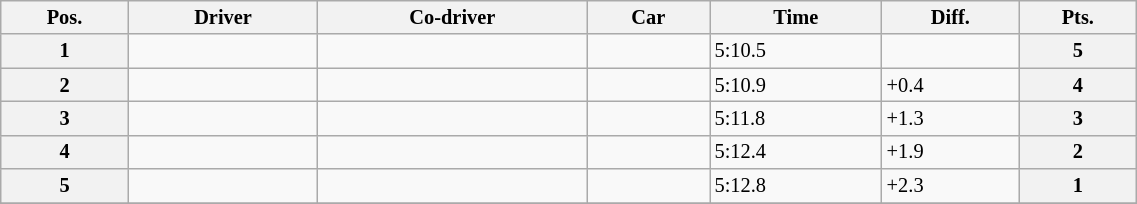<table class="wikitable" width=60% style="font-size: 85%;">
<tr>
<th>Pos.</th>
<th>Driver</th>
<th>Co-driver</th>
<th>Car</th>
<th>Time</th>
<th>Diff.</th>
<th>Pts.</th>
</tr>
<tr>
<th>1</th>
<td></td>
<td></td>
<td></td>
<td>5:10.5</td>
<td></td>
<th>5</th>
</tr>
<tr>
<th>2</th>
<td></td>
<td></td>
<td></td>
<td>5:10.9</td>
<td>+0.4</td>
<th>4</th>
</tr>
<tr>
<th>3</th>
<td></td>
<td></td>
<td></td>
<td>5:11.8</td>
<td>+1.3</td>
<th>3</th>
</tr>
<tr>
<th>4</th>
<td></td>
<td></td>
<td></td>
<td>5:12.4</td>
<td>+1.9</td>
<th>2</th>
</tr>
<tr>
<th>5</th>
<td></td>
<td></td>
<td></td>
<td>5:12.8</td>
<td>+2.3</td>
<th>1</th>
</tr>
<tr>
</tr>
</table>
